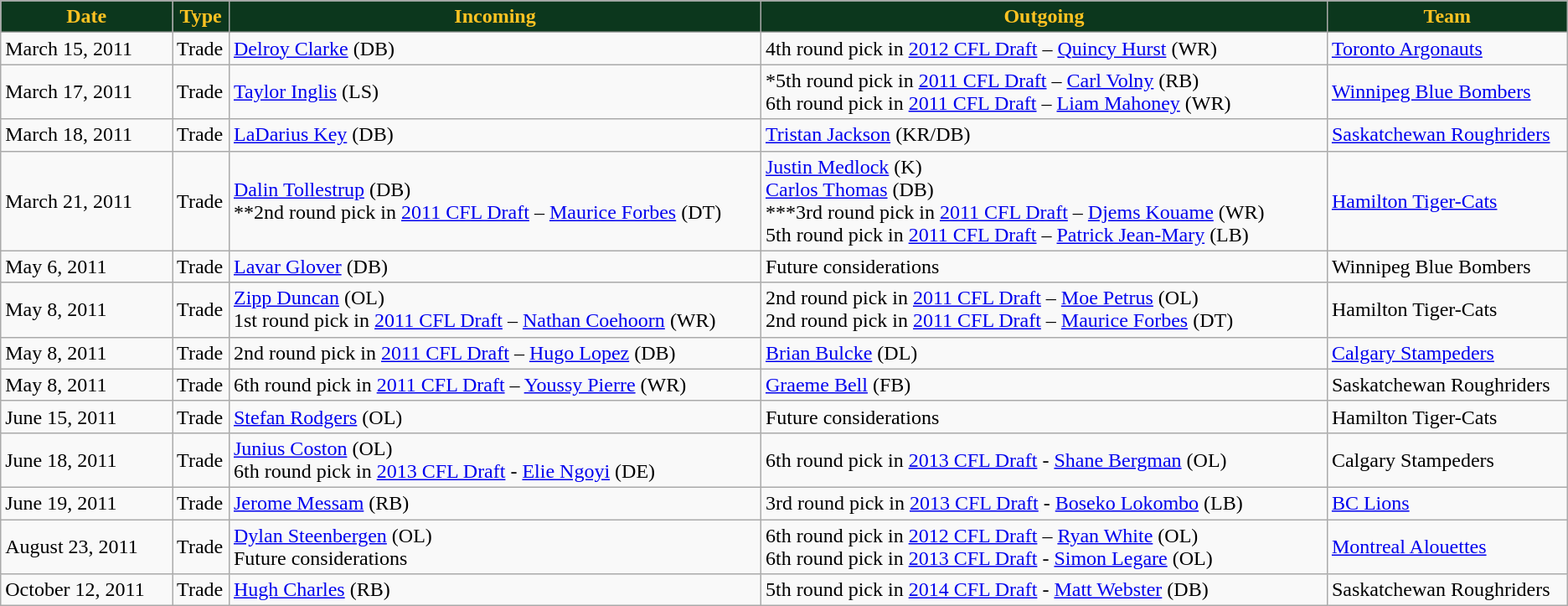<table class="wikitable">
<tr>
<th style="background:#0C371D;color:#ffc322;" width="10%">Date</th>
<th style="background:#0C371D;color:#ffc322;" width="1%">Type</th>
<th style="background:#0C371D;color:#ffc322;" width="31%">Incoming</th>
<th style="background:#0C371D;color:#ffc322;" width="33%">Outgoing</th>
<th style="background:#0C371D;color:#ffc322;" width="14%">Team</th>
</tr>
<tr>
<td>March 15, 2011</td>
<td>Trade</td>
<td><a href='#'>Delroy Clarke</a> (DB)</td>
<td>4th round pick in <a href='#'>2012 CFL Draft</a> – <a href='#'>Quincy Hurst</a> (WR)</td>
<td><a href='#'>Toronto Argonauts</a></td>
</tr>
<tr>
<td>March 17, 2011</td>
<td>Trade</td>
<td><a href='#'>Taylor Inglis</a> (LS)</td>
<td>*5th round pick in <a href='#'>2011 CFL Draft</a> – <a href='#'>Carl Volny</a> (RB)<br>6th round pick in <a href='#'>2011 CFL Draft</a> – <a href='#'>Liam Mahoney</a> (WR)</td>
<td><a href='#'>Winnipeg Blue Bombers</a></td>
</tr>
<tr>
<td>March 18, 2011</td>
<td>Trade</td>
<td><a href='#'>LaDarius Key</a> (DB)</td>
<td><a href='#'>Tristan Jackson</a> (KR/DB)</td>
<td><a href='#'>Saskatchewan Roughriders</a></td>
</tr>
<tr>
<td>March 21, 2011</td>
<td>Trade</td>
<td><a href='#'>Dalin Tollestrup</a> (DB)<br>**2nd round pick in <a href='#'>2011 CFL Draft</a> – <a href='#'>Maurice Forbes</a> (DT)</td>
<td><a href='#'>Justin Medlock</a> (K)<br><a href='#'>Carlos Thomas</a> (DB)<br>***3rd round pick in <a href='#'>2011 CFL Draft</a> – <a href='#'>Djems Kouame</a> (WR)<br>5th round pick in <a href='#'>2011 CFL Draft</a> – <a href='#'>Patrick Jean-Mary</a> (LB)</td>
<td><a href='#'>Hamilton Tiger-Cats</a></td>
</tr>
<tr>
<td>May 6, 2011</td>
<td>Trade</td>
<td><a href='#'>Lavar Glover</a> (DB)</td>
<td>Future considerations</td>
<td>Winnipeg Blue Bombers</td>
</tr>
<tr>
<td>May 8, 2011</td>
<td>Trade</td>
<td><a href='#'>Zipp Duncan</a> (OL)<br>1st round pick in <a href='#'>2011 CFL Draft</a> – <a href='#'>Nathan Coehoorn</a> (WR)</td>
<td>2nd round pick in <a href='#'>2011 CFL Draft</a> – <a href='#'>Moe Petrus</a> (OL)<br>2nd round pick in <a href='#'>2011 CFL Draft</a> – <a href='#'>Maurice Forbes</a> (DT)</td>
<td>Hamilton Tiger-Cats</td>
</tr>
<tr>
<td>May 8, 2011</td>
<td>Trade</td>
<td>2nd round pick in <a href='#'>2011 CFL Draft</a> – <a href='#'>Hugo Lopez</a> (DB)</td>
<td><a href='#'>Brian Bulcke</a> (DL)</td>
<td><a href='#'>Calgary Stampeders</a></td>
</tr>
<tr>
<td>May 8, 2011</td>
<td>Trade</td>
<td>6th round pick in <a href='#'>2011 CFL Draft</a> – <a href='#'>Youssy Pierre</a> (WR)</td>
<td><a href='#'>Graeme Bell</a> (FB)</td>
<td>Saskatchewan Roughriders</td>
</tr>
<tr>
<td>June 15, 2011</td>
<td>Trade</td>
<td><a href='#'>Stefan Rodgers</a> (OL)</td>
<td>Future considerations</td>
<td>Hamilton Tiger-Cats</td>
</tr>
<tr>
<td>June 18, 2011</td>
<td>Trade</td>
<td><a href='#'>Junius Coston</a> (OL)<br>6th round pick in <a href='#'>2013 CFL Draft</a> - <a href='#'>Elie Ngoyi</a> (DE)</td>
<td>6th round pick in <a href='#'>2013 CFL Draft</a> - <a href='#'>Shane Bergman</a> (OL)</td>
<td>Calgary Stampeders</td>
</tr>
<tr>
<td>June 19, 2011</td>
<td>Trade</td>
<td><a href='#'>Jerome Messam</a> (RB)</td>
<td>3rd round pick in <a href='#'>2013 CFL Draft</a> - <a href='#'>Boseko Lokombo</a> (LB)</td>
<td><a href='#'>BC Lions</a></td>
</tr>
<tr>
<td>August 23, 2011</td>
<td>Trade</td>
<td><a href='#'>Dylan Steenbergen</a> (OL)<br>Future considerations</td>
<td>6th round pick in <a href='#'>2012 CFL Draft</a> – <a href='#'>Ryan White</a> (OL)<br>6th round pick in <a href='#'>2013 CFL Draft</a> - <a href='#'>Simon Legare</a> (OL)</td>
<td><a href='#'>Montreal Alouettes</a></td>
</tr>
<tr>
<td>October 12, 2011</td>
<td>Trade</td>
<td><a href='#'>Hugh Charles</a> (RB)</td>
<td>5th round pick in <a href='#'>2014 CFL Draft</a> - <a href='#'>Matt Webster</a> (DB)</td>
<td>Saskatchewan Roughriders</td>
</tr>
</table>
